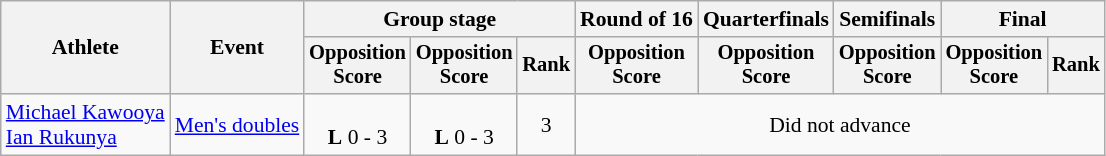<table class=wikitable style="font-size:90%">
<tr>
<th rowspan=2>Athlete</th>
<th rowspan=2>Event</th>
<th colspan=3>Group stage</th>
<th>Round of 16</th>
<th>Quarterfinals</th>
<th>Semifinals</th>
<th colspan=2>Final</th>
</tr>
<tr style="font-size:95%">
<th>Opposition<br>Score</th>
<th>Opposition<br>Score</th>
<th>Rank</th>
<th>Opposition<br>Score</th>
<th>Opposition<br>Score</th>
<th>Opposition<br>Score</th>
<th>Opposition<br>Score</th>
<th>Rank</th>
</tr>
<tr align=center>
<td align=left><a href='#'>Michael Kawooya</a><br><a href='#'>Ian Rukunya</a></td>
<td align=left><a href='#'>Men's doubles</a></td>
<td><br><strong>L</strong> 0 - 3</td>
<td><br><strong>L</strong> 0 - 3</td>
<td>3</td>
<td colspan=5>Did not advance</td>
</tr>
</table>
